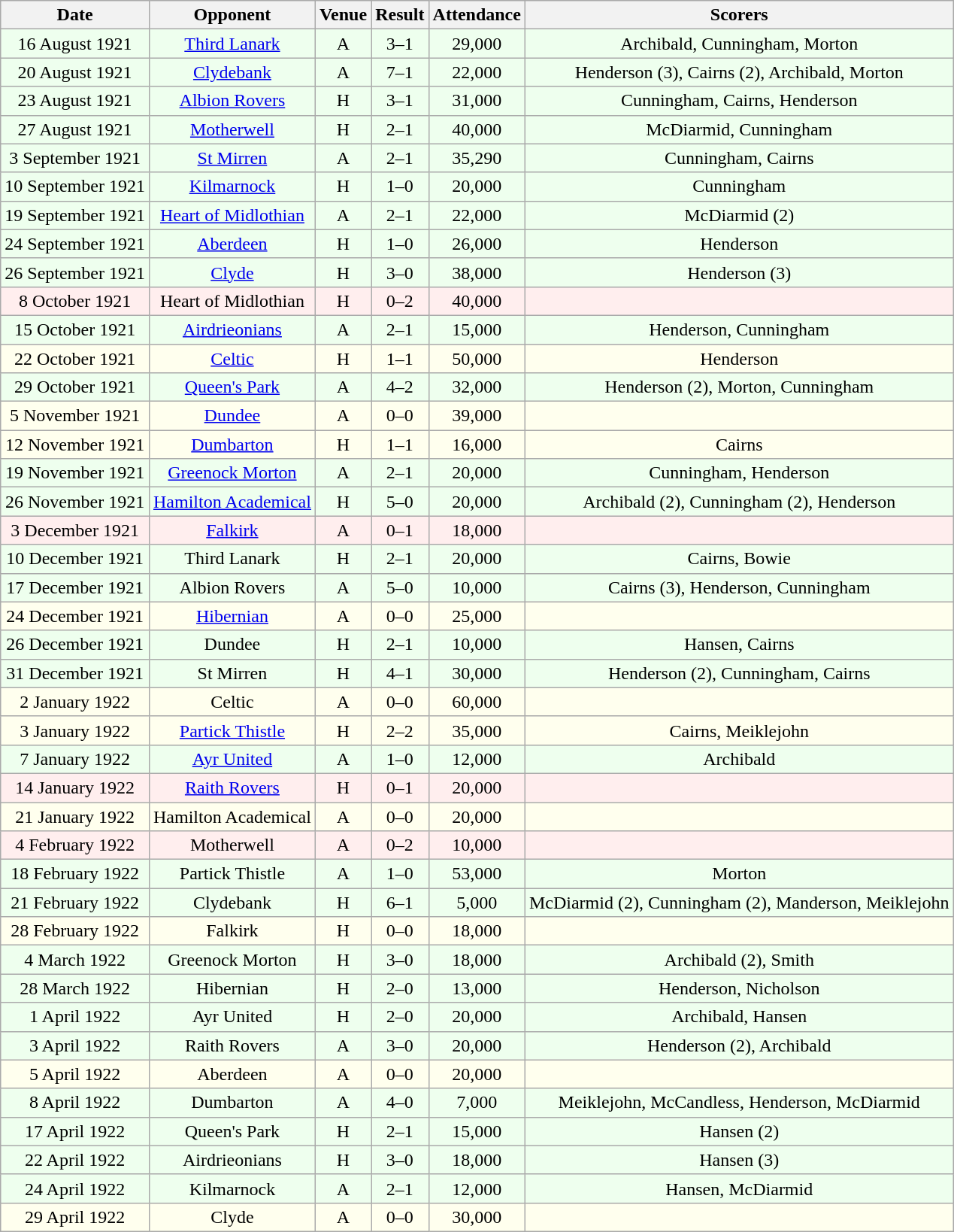<table class="wikitable sortable" style="font-size:100%; text-align:center">
<tr>
<th>Date</th>
<th>Opponent</th>
<th>Venue</th>
<th>Result</th>
<th>Attendance</th>
<th>Scorers</th>
</tr>
<tr bgcolor = "#EEFFEE">
<td>16 August 1921</td>
<td><a href='#'>Third Lanark</a></td>
<td>A</td>
<td>3–1</td>
<td>29,000</td>
<td>Archibald, Cunningham, Morton</td>
</tr>
<tr bgcolor = "#EEFFEE">
<td>20 August 1921</td>
<td><a href='#'>Clydebank</a></td>
<td>A</td>
<td>7–1</td>
<td>22,000</td>
<td>Henderson (3), Cairns (2), Archibald, Morton</td>
</tr>
<tr bgcolor = "#EEFFEE">
<td>23 August 1921</td>
<td><a href='#'>Albion Rovers</a></td>
<td>H</td>
<td>3–1</td>
<td>31,000</td>
<td>Cunningham, Cairns, Henderson</td>
</tr>
<tr bgcolor = "#EEFFEE">
<td>27 August 1921</td>
<td><a href='#'>Motherwell</a></td>
<td>H</td>
<td>2–1</td>
<td>40,000</td>
<td>McDiarmid, Cunningham</td>
</tr>
<tr bgcolor = "#EEFFEE">
<td>3 September 1921</td>
<td><a href='#'>St Mirren</a></td>
<td>A</td>
<td>2–1</td>
<td>35,290</td>
<td>Cunningham, Cairns</td>
</tr>
<tr bgcolor = "#EEFFEE">
<td>10 September 1921</td>
<td><a href='#'>Kilmarnock</a></td>
<td>H</td>
<td>1–0</td>
<td>20,000</td>
<td>Cunningham</td>
</tr>
<tr bgcolor = "#EEFFEE">
<td>19 September 1921</td>
<td><a href='#'>Heart of Midlothian</a></td>
<td>A</td>
<td>2–1</td>
<td>22,000</td>
<td>McDiarmid (2)</td>
</tr>
<tr bgcolor = "#EEFFEE">
<td>24 September 1921</td>
<td><a href='#'>Aberdeen</a></td>
<td>H</td>
<td>1–0</td>
<td>26,000</td>
<td>Henderson</td>
</tr>
<tr bgcolor = "#EEFFEE">
<td>26 September 1921</td>
<td><a href='#'>Clyde</a></td>
<td>H</td>
<td>3–0</td>
<td>38,000</td>
<td>Henderson (3)</td>
</tr>
<tr bgcolor = "#FFEEEE">
<td>8 October 1921</td>
<td>Heart of Midlothian</td>
<td>H</td>
<td>0–2</td>
<td>40,000</td>
<td></td>
</tr>
<tr bgcolor = "#EEFFEE">
<td>15 October 1921</td>
<td><a href='#'>Airdrieonians</a></td>
<td>A</td>
<td>2–1</td>
<td>15,000</td>
<td>Henderson, Cunningham</td>
</tr>
<tr bgcolor = "#FFFFEE">
<td>22 October 1921</td>
<td><a href='#'>Celtic</a></td>
<td>H</td>
<td>1–1</td>
<td>50,000</td>
<td>Henderson</td>
</tr>
<tr bgcolor = "#EEFFEE">
<td>29 October 1921</td>
<td><a href='#'>Queen's Park</a></td>
<td>A</td>
<td>4–2</td>
<td>32,000</td>
<td>Henderson (2), Morton, Cunningham</td>
</tr>
<tr bgcolor = "#FFFFEE">
<td>5 November 1921</td>
<td><a href='#'>Dundee</a></td>
<td>A</td>
<td>0–0</td>
<td>39,000</td>
<td></td>
</tr>
<tr bgcolor = "#FFFFEE">
<td>12 November 1921</td>
<td><a href='#'>Dumbarton</a></td>
<td>H</td>
<td>1–1</td>
<td>16,000</td>
<td>Cairns</td>
</tr>
<tr bgcolor = "#EEFFEE">
<td>19 November 1921</td>
<td><a href='#'>Greenock Morton</a></td>
<td>A</td>
<td>2–1</td>
<td>20,000</td>
<td>Cunningham, Henderson</td>
</tr>
<tr bgcolor = "#EEFFEE">
<td>26 November 1921</td>
<td><a href='#'>Hamilton Academical</a></td>
<td>H</td>
<td>5–0</td>
<td>20,000</td>
<td>Archibald (2), Cunningham (2), Henderson</td>
</tr>
<tr bgcolor = "#FFEEEE">
<td>3 December 1921</td>
<td><a href='#'>Falkirk</a></td>
<td>A</td>
<td>0–1</td>
<td>18,000</td>
<td></td>
</tr>
<tr bgcolor = "#EEFFEE">
<td>10 December 1921</td>
<td>Third Lanark</td>
<td>H</td>
<td>2–1</td>
<td>20,000</td>
<td>Cairns, Bowie</td>
</tr>
<tr bgcolor = "#EEFFEE">
<td>17 December 1921</td>
<td>Albion Rovers</td>
<td>A</td>
<td>5–0</td>
<td>10,000</td>
<td>Cairns (3), Henderson, Cunningham</td>
</tr>
<tr bgcolor = "#FFFFEE">
<td>24 December 1921</td>
<td><a href='#'>Hibernian</a></td>
<td>A</td>
<td>0–0</td>
<td>25,000</td>
<td></td>
</tr>
<tr bgcolor = "#EEFFEE">
<td>26 December 1921</td>
<td>Dundee</td>
<td>H</td>
<td>2–1</td>
<td>10,000</td>
<td>Hansen, Cairns</td>
</tr>
<tr bgcolor = "#EEFFEE">
<td>31 December 1921</td>
<td>St Mirren</td>
<td>H</td>
<td>4–1</td>
<td>30,000</td>
<td>Henderson (2), Cunningham, Cairns</td>
</tr>
<tr bgcolor = "#FFFFEE">
<td>2 January 1922</td>
<td>Celtic</td>
<td>A</td>
<td>0–0</td>
<td>60,000</td>
<td></td>
</tr>
<tr bgcolor = "#FFFFEE">
<td>3 January 1922</td>
<td><a href='#'>Partick Thistle</a></td>
<td>H</td>
<td>2–2</td>
<td>35,000</td>
<td>Cairns, Meiklejohn</td>
</tr>
<tr bgcolor = "#EEFFEE">
<td>7 January 1922</td>
<td><a href='#'>Ayr United</a></td>
<td>A</td>
<td>1–0</td>
<td>12,000</td>
<td>Archibald</td>
</tr>
<tr bgcolor = "#FFEEEE">
<td>14 January 1922</td>
<td><a href='#'>Raith Rovers</a></td>
<td>H</td>
<td>0–1</td>
<td>20,000</td>
<td></td>
</tr>
<tr bgcolor = "#FFFFEE">
<td>21 January 1922</td>
<td>Hamilton Academical</td>
<td>A</td>
<td>0–0</td>
<td>20,000</td>
<td></td>
</tr>
<tr bgcolor = "#FFEEEE">
<td>4 February 1922</td>
<td>Motherwell</td>
<td>A</td>
<td>0–2</td>
<td>10,000</td>
<td></td>
</tr>
<tr bgcolor = "#EEFFEE">
<td>18 February 1922</td>
<td>Partick Thistle</td>
<td>A</td>
<td>1–0</td>
<td>53,000</td>
<td>Morton</td>
</tr>
<tr bgcolor = "#EEFFEE">
<td>21 February 1922</td>
<td>Clydebank</td>
<td>H</td>
<td>6–1</td>
<td>5,000</td>
<td>McDiarmid (2), Cunningham (2), Manderson, Meiklejohn</td>
</tr>
<tr bgcolor = "#FFFFEE">
<td>28 February 1922</td>
<td>Falkirk</td>
<td>H</td>
<td>0–0</td>
<td>18,000</td>
<td></td>
</tr>
<tr bgcolor = "#EEFFEE">
<td>4 March 1922</td>
<td>Greenock Morton</td>
<td>H</td>
<td>3–0</td>
<td>18,000</td>
<td>Archibald (2), Smith</td>
</tr>
<tr bgcolor = "#EEFFEE">
<td>28 March 1922</td>
<td>Hibernian</td>
<td>H</td>
<td>2–0</td>
<td>13,000</td>
<td>Henderson, Nicholson</td>
</tr>
<tr bgcolor = "#EEFFEE">
<td>1 April 1922</td>
<td>Ayr United</td>
<td>H</td>
<td>2–0</td>
<td>20,000</td>
<td>Archibald, Hansen</td>
</tr>
<tr bgcolor = "#EEFFEE">
<td>3 April 1922</td>
<td>Raith Rovers</td>
<td>A</td>
<td>3–0</td>
<td>20,000</td>
<td>Henderson (2), Archibald</td>
</tr>
<tr bgcolor = "#FFFFEE">
<td>5 April 1922</td>
<td>Aberdeen</td>
<td>A</td>
<td>0–0</td>
<td>20,000</td>
<td></td>
</tr>
<tr bgcolor = "#EEFFEE">
<td>8 April 1922</td>
<td>Dumbarton</td>
<td>A</td>
<td>4–0</td>
<td>7,000</td>
<td>Meiklejohn, McCandless, Henderson, McDiarmid</td>
</tr>
<tr bgcolor = "#EEFFEE">
<td>17 April 1922</td>
<td>Queen's Park</td>
<td>H</td>
<td>2–1</td>
<td>15,000</td>
<td>Hansen (2)</td>
</tr>
<tr bgcolor = "#EEFFEE">
<td>22 April 1922</td>
<td>Airdrieonians</td>
<td>H</td>
<td>3–0</td>
<td>18,000</td>
<td>Hansen (3)</td>
</tr>
<tr bgcolor = "#EEFFEE">
<td>24 April 1922</td>
<td>Kilmarnock</td>
<td>A</td>
<td>2–1</td>
<td>12,000</td>
<td>Hansen, McDiarmid</td>
</tr>
<tr bgcolor = "#FFFFEE">
<td>29 April 1922</td>
<td>Clyde</td>
<td>A</td>
<td>0–0</td>
<td>30,000</td>
<td></td>
</tr>
</table>
